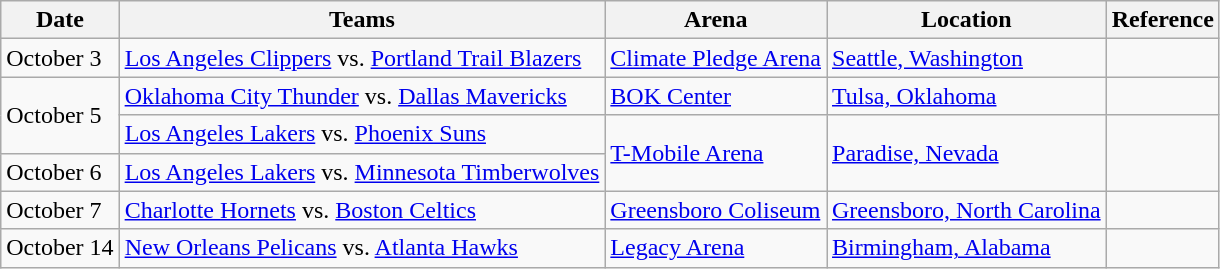<table class="wikitable">
<tr>
<th>Date</th>
<th>Teams</th>
<th>Arena</th>
<th>Location</th>
<th>Reference</th>
</tr>
<tr>
<td>October 3</td>
<td><a href='#'>Los Angeles Clippers</a> vs. <a href='#'>Portland Trail Blazers</a></td>
<td><a href='#'>Climate Pledge Arena</a></td>
<td><a href='#'>Seattle, Washington</a></td>
<td></td>
</tr>
<tr>
<td rowspan="2">October 5</td>
<td><a href='#'>Oklahoma City Thunder</a> vs. <a href='#'>Dallas Mavericks</a></td>
<td><a href='#'>BOK Center</a></td>
<td><a href='#'>Tulsa, Oklahoma</a></td>
<td></td>
</tr>
<tr>
<td><a href='#'>Los Angeles Lakers</a> vs. <a href='#'>Phoenix Suns</a></td>
<td rowspan="2"><a href='#'>T-Mobile Arena</a></td>
<td rowspan="2"><a href='#'>Paradise, Nevada</a></td>
<td rowspan="2"></td>
</tr>
<tr>
<td>October 6</td>
<td><a href='#'>Los Angeles Lakers</a> vs. <a href='#'>Minnesota Timberwolves</a></td>
</tr>
<tr>
<td>October 7</td>
<td><a href='#'>Charlotte Hornets</a> vs. <a href='#'>Boston Celtics</a></td>
<td><a href='#'>Greensboro Coliseum</a></td>
<td><a href='#'>Greensboro, North Carolina</a></td>
<td></td>
</tr>
<tr>
<td>October 14</td>
<td><a href='#'>New Orleans Pelicans</a> vs. <a href='#'>Atlanta Hawks</a></td>
<td><a href='#'>Legacy Arena</a></td>
<td><a href='#'>Birmingham, Alabama</a></td>
<td></td>
</tr>
</table>
